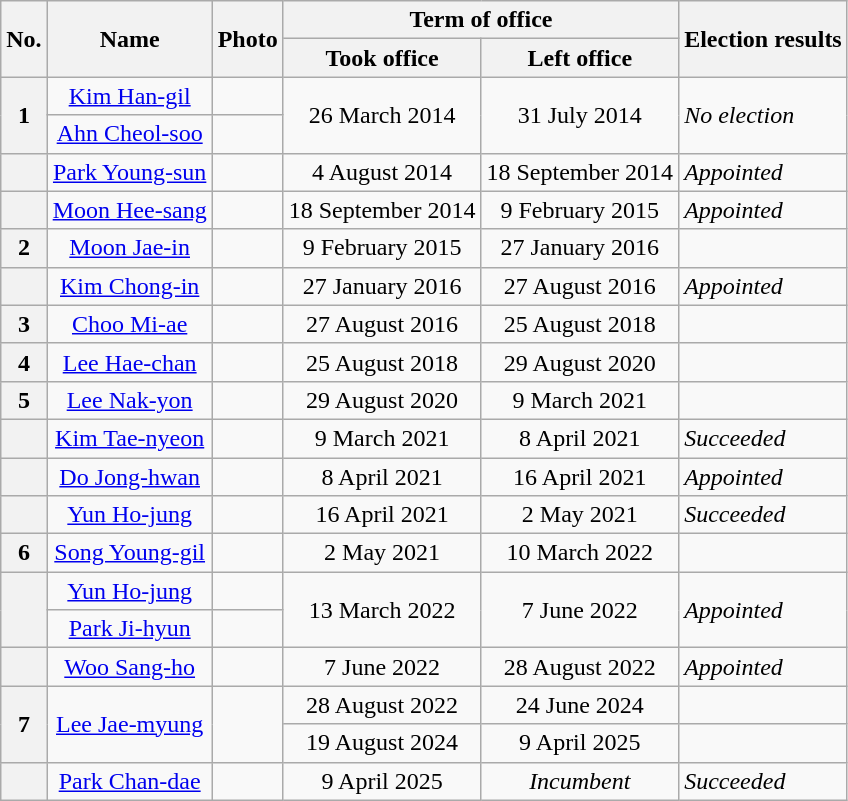<table class="wikitable" style="text-align:center">
<tr>
<th rowspan=2>No.</th>
<th rowspan=2>Name</th>
<th rowspan=2>Photo</th>
<th colspan=2>Term of office</th>
<th rowspan=2>Election results</th>
</tr>
<tr>
<th>Took office</th>
<th>Left office</th>
</tr>
<tr>
<th rowspan=2>1</th>
<td><a href='#'>Kim Han-gil</a></td>
<td></td>
<td rowspan=2>26 March 2014</td>
<td rowspan=2>31 July 2014</td>
<td rowspan=2 align=left><em>No election</em></td>
</tr>
<tr>
<td><a href='#'>Ahn Cheol-soo</a></td>
<td></td>
</tr>
<tr>
<th></th>
<td><a href='#'>Park Young-sun</a></td>
<td></td>
<td>4 August 2014</td>
<td>18 September 2014</td>
<td align=left><em>Appointed</em></td>
</tr>
<tr>
<th></th>
<td><a href='#'>Moon Hee-sang</a></td>
<td></td>
<td>18 September 2014</td>
<td>9 February 2015</td>
<td align=left><em>Appointed</em></td>
</tr>
<tr>
<th>2</th>
<td><a href='#'>Moon Jae-in</a></td>
<td></td>
<td>9 February 2015</td>
<td>27 January 2016</td>
<td align=left></td>
</tr>
<tr>
<th></th>
<td><a href='#'>Kim Chong-in</a></td>
<td></td>
<td>27 January 2016</td>
<td>27 August 2016</td>
<td align=left><em>Appointed</em></td>
</tr>
<tr>
<th>3</th>
<td><a href='#'>Choo Mi-ae</a></td>
<td></td>
<td>27 August 2016</td>
<td>25 August 2018</td>
<td align=left></td>
</tr>
<tr>
<th>4</th>
<td><a href='#'>Lee Hae-chan</a></td>
<td></td>
<td>25 August 2018</td>
<td>29 August 2020</td>
<td align=left></td>
</tr>
<tr>
<th>5</th>
<td><a href='#'>Lee Nak-yon</a></td>
<td></td>
<td>29 August 2020</td>
<td>9 March 2021</td>
<td align=left></td>
</tr>
<tr>
<th></th>
<td><a href='#'>Kim Tae-nyeon</a></td>
<td></td>
<td>9 March 2021</td>
<td>8 April 2021</td>
<td align=left><em>Succeeded</em></td>
</tr>
<tr>
<th></th>
<td><a href='#'>Do Jong-hwan</a></td>
<td></td>
<td>8 April 2021</td>
<td>16 April 2021</td>
<td align=left><em>Appointed</em></td>
</tr>
<tr>
<th></th>
<td><a href='#'>Yun Ho-jung</a></td>
<td></td>
<td>16 April 2021</td>
<td>2 May 2021</td>
<td align=left><em>Succeeded</em></td>
</tr>
<tr>
<th>6</th>
<td><a href='#'>Song Young-gil</a></td>
<td></td>
<td>2 May 2021</td>
<td>10 March 2022</td>
<td align=left></td>
</tr>
<tr>
<th rowspan=2></th>
<td><a href='#'>Yun Ho-jung</a></td>
<td></td>
<td rowspan=2>13 March 2022</td>
<td rowspan=2>7 June 2022</td>
<td rowspan=2 align=left><em>Appointed</em></td>
</tr>
<tr>
<td><a href='#'>Park Ji-hyun</a></td>
<td></td>
</tr>
<tr>
<th></th>
<td><a href='#'>Woo Sang-ho</a></td>
<td></td>
<td>7 June 2022</td>
<td>28 August 2022</td>
<td align=left><em>Appointed</em></td>
</tr>
<tr>
<th rowspan=2>7</th>
<td rowspan=2><a href='#'>Lee Jae-myung</a></td>
<td rowspan=2></td>
<td>28 August 2022</td>
<td>24 June 2024</td>
<td align=left></td>
</tr>
<tr>
<td>19 August 2024</td>
<td>9 April 2025</td>
<td align=left></td>
</tr>
<tr>
<th></th>
<td><a href='#'>Park Chan-dae</a></td>
<td></td>
<td>9 April 2025</td>
<td><em>Incumbent</em></td>
<td align=left><em>Succeeded</em></td>
</tr>
</table>
